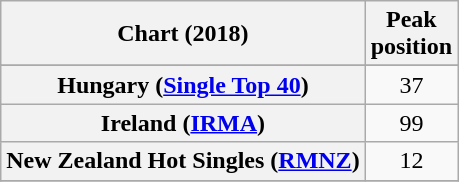<table class="wikitable sortable plainrowheaders" style="text-align:center">
<tr>
<th scope="col">Chart (2018)</th>
<th scope="col">Peak<br> position</th>
</tr>
<tr>
</tr>
<tr>
<th scope="row">Hungary (<a href='#'>Single Top 40</a>)</th>
<td>37</td>
</tr>
<tr>
<th scope="row">Ireland (<a href='#'>IRMA</a>)</th>
<td>99</td>
</tr>
<tr>
<th scope="row">New Zealand Hot Singles (<a href='#'>RMNZ</a>)</th>
<td>12</td>
</tr>
<tr>
</tr>
</table>
